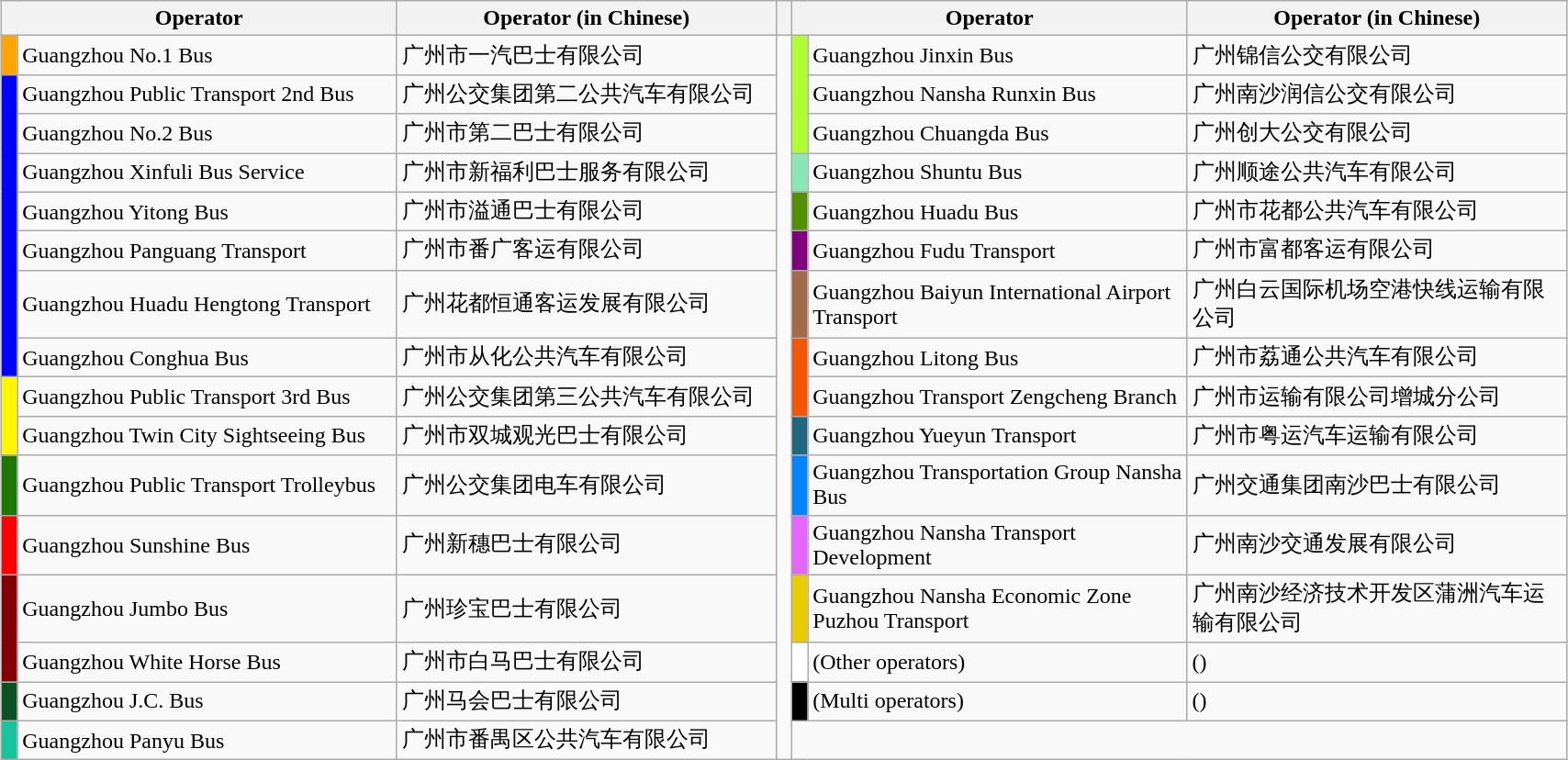<table class="wikitable" style="width:90%; margin:auto">
<tr>
<th colspan="2">Operator</th>
<th>Operator (in Chinese)</th>
<th></th>
<th colspan="2">Operator</th>
<th>Operator (in Chinese)</th>
</tr>
<tr>
<td style="background:orange" width="1%"></td>
<td width="24%">Guangzhou No.1 Bus</td>
<td width="24%">广州市一汽巴士有限公司</td>
<td rowspan="16" width="1%"></td>
<td rowspan="3" style="background:greenyellow" width="1%"></td>
<td width="24%">Guangzhou Jinxin Bus</td>
<td width="24%">广州锦信公交有限公司</td>
</tr>
<tr>
<td style="background:blue" rowspan="7"></td>
<td>Guangzhou Public Transport 2nd Bus</td>
<td>广州公交集团第二公共汽车有限公司</td>
<td>Guangzhou Nansha Runxin Bus</td>
<td>广州南沙润信公交有限公司</td>
</tr>
<tr>
<td>Guangzhou No.2 Bus</td>
<td>广州市第二巴士有限公司</td>
<td>Guangzhou Chuangda Bus</td>
<td>广州创大公交有限公司</td>
</tr>
<tr>
<td>Guangzhou Xinfuli Bus Service</td>
<td>广州市新福利巴士服务有限公司</td>
<td style="background:#8ae6b3"></td>
<td>Guangzhou Shuntu Bus</td>
<td>广州顺途公共汽车有限公司</td>
</tr>
<tr>
<td>Guangzhou Yitong Bus</td>
<td>广州市溢通巴士有限公司</td>
<td style="background:#529001"></td>
<td>Guangzhou Huadu Bus</td>
<td>广州市花都公共汽车有限公司</td>
</tr>
<tr>
<td>Guangzhou Panguang Transport</td>
<td>广州市番广客运有限公司</td>
<td style="background:purple"></td>
<td>Guangzhou Fudu Transport</td>
<td>广州市富都客运有限公司</td>
</tr>
<tr>
<td>Guangzhou Huadu Hengtong Transport</td>
<td>广州花都恒通客运发展有限公司</td>
<td style="background:#A16B47"></td>
<td>Guangzhou Baiyun International Airport Transport</td>
<td>广州白云国际机场空港快线运输有限公司</td>
</tr>
<tr>
<td>Guangzhou Conghua Bus</td>
<td>广州市从化公共汽车有限公司</td>
<td style="background:#f35706" rowspan="2"></td>
<td>Guangzhou Litong Bus</td>
<td>广州市荔通公共汽车有限公司</td>
</tr>
<tr>
<td style="background:#fff600" rowspan="2"></td>
<td>Guangzhou Public Transport 3rd Bus</td>
<td>广州公交集团第三公共汽车有限公司</td>
<td>Guangzhou Transport Zengcheng Branch</td>
<td>广州市运输有限公司增城分公司</td>
</tr>
<tr>
<td>Guangzhou Twin City Sightseeing Bus</td>
<td>广州市双城观光巴士有限公司</td>
<td style="background:#206880"></td>
<td>Guangzhou Yueyun Transport</td>
<td>广州市粤运汽车运输有限公司</td>
</tr>
<tr>
<td style="background:#1c7703"></td>
<td>Guangzhou Public Transport Trolleybus</td>
<td>广州公交集团电车有限公司</td>
<td style="background:#0084ff"></td>
<td>Guangzhou Transportation Group Nansha Bus</td>
<td>广州交通集团南沙巴士有限公司</td>
</tr>
<tr>
<td style="background:red"></td>
<td>Guangzhou Sunshine Bus</td>
<td>广州新穗巴士有限公司</td>
<td style="background:#e466ff"></td>
<td>Guangzhou Nansha Transport Development</td>
<td>广州南沙交通发展有限公司</td>
</tr>
<tr>
<td style="background:#820000" rowspan="2"></td>
<td>Guangzhou Jumbo Bus</td>
<td>广州珍宝巴士有限公司</td>
<td style="background:#eacc00"></td>
<td>Guangzhou Nansha Economic Zone Puzhou Transport</td>
<td>广州南沙经济技术开发区蒲洲汽车运输有限公司</td>
</tr>
<tr>
<td>Guangzhou White Horse Bus</td>
<td>广州市白马巴士有限公司</td>
<td style="background:white"></td>
<td>(Other operators)</td>
<td>()</td>
</tr>
<tr>
<td style="background:#0e5122"></td>
<td>Guangzhou J.C. Bus</td>
<td>广州马会巴士有限公司</td>
<td style="background:black"></td>
<td>(Multi operators)</td>
<td>()</td>
</tr>
<tr>
<td style="background:#18c49c"></td>
<td>Guangzhou Panyu Bus</td>
<td>广州市番禺区公共汽车有限公司</td>
</tr>
</table>
